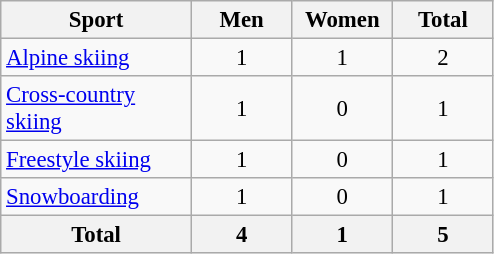<table class="sortable wikitable" style="text-align:center; font-size: 95%">
<tr>
<th width=120>Sport</th>
<th width=60>Men</th>
<th width=60>Women</th>
<th width=60>Total</th>
</tr>
<tr>
<td align=left><a href='#'>Alpine skiing</a></td>
<td>1</td>
<td>1</td>
<td>2</td>
</tr>
<tr>
<td align=left><a href='#'>Cross-country skiing</a></td>
<td>1</td>
<td>0</td>
<td>1</td>
</tr>
<tr>
<td align=left><a href='#'>Freestyle skiing</a></td>
<td>1</td>
<td>0</td>
<td>1</td>
</tr>
<tr>
<td align=left><a href='#'>Snowboarding</a></td>
<td>1</td>
<td>0</td>
<td>1</td>
</tr>
<tr>
<th>Total</th>
<th>4</th>
<th>1</th>
<th>5</th>
</tr>
</table>
